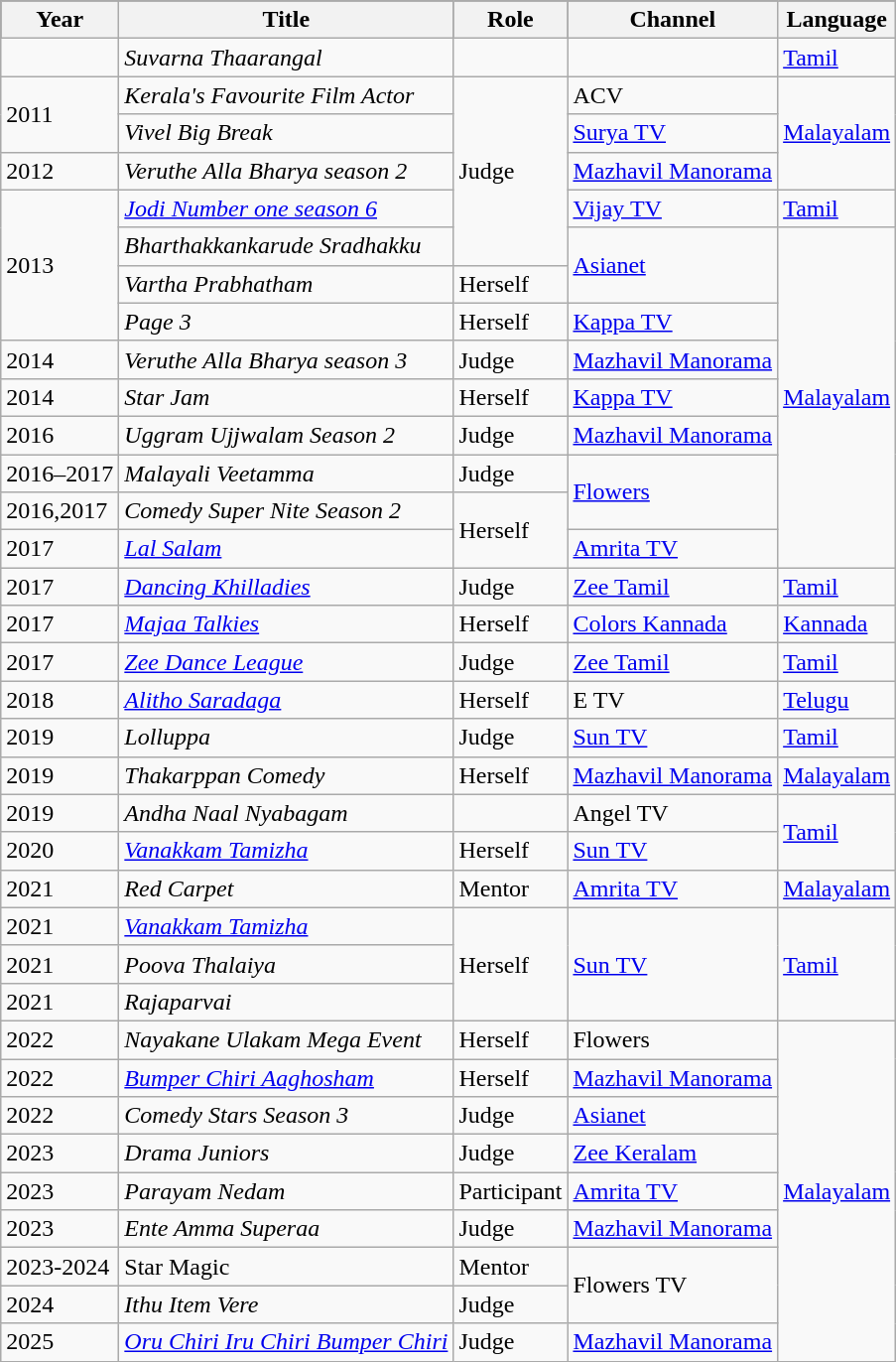<table class="wikitable sortable">
<tr style="background:#000;">
<th>Year</th>
<th>Title</th>
<th>Role</th>
<th>Channel</th>
<th>Language</th>
</tr>
<tr>
<td></td>
<td><em>Suvarna Thaarangal</em></td>
<td></td>
<td></td>
<td><a href='#'>Tamil</a></td>
</tr>
<tr>
<td Rowspan=2>2011</td>
<td><em>Kerala's Favourite Film Actor</em></td>
<td rowspan=5>Judge</td>
<td>ACV</td>
<td rowspan=3><a href='#'>Malayalam</a></td>
</tr>
<tr>
<td><em>Vivel Big Break</em></td>
<td><a href='#'>Surya TV</a></td>
</tr>
<tr>
<td>2012</td>
<td><em>Veruthe Alla Bharya season 2</em></td>
<td><a href='#'>Mazhavil Manorama</a></td>
</tr>
<tr>
<td rowspan=4>2013</td>
<td><em><a href='#'>Jodi Number one season 6</a></em></td>
<td><a href='#'>Vijay TV</a></td>
<td><a href='#'>Tamil</a></td>
</tr>
<tr>
<td><em>Bharthakkankarude Sradhakku</em></td>
<td rowspan=2><a href='#'>Asianet</a></td>
<td rowspan=9><a href='#'>Malayalam</a></td>
</tr>
<tr>
<td><em>Vartha Prabhatham</em></td>
<td>Herself</td>
</tr>
<tr>
<td><em>Page 3</em></td>
<td>Herself</td>
<td><a href='#'>Kappa TV</a></td>
</tr>
<tr>
<td>2014</td>
<td><em>Veruthe Alla Bharya season 3</em></td>
<td>Judge</td>
<td><a href='#'>Mazhavil Manorama</a></td>
</tr>
<tr>
<td>2014</td>
<td><em>Star Jam</em></td>
<td>Herself</td>
<td><a href='#'>Kappa TV</a></td>
</tr>
<tr>
<td>2016</td>
<td><em>Uggram Ujjwalam Season 2</em></td>
<td>Judge</td>
<td><a href='#'>Mazhavil Manorama</a></td>
</tr>
<tr>
<td>2016–2017</td>
<td><em>Malayali Veetamma</em></td>
<td>Judge</td>
<td rowspan=2><a href='#'>Flowers</a></td>
</tr>
<tr>
<td>2016,2017</td>
<td><em>Comedy Super Nite Season 2</em></td>
<td rowspan=2>Herself</td>
</tr>
<tr>
<td>2017</td>
<td><em><a href='#'>Lal Salam</a></em></td>
<td><a href='#'>Amrita TV</a></td>
</tr>
<tr>
<td>2017</td>
<td><em><a href='#'>Dancing Khilladies</a></em></td>
<td>Judge</td>
<td><a href='#'>Zee Tamil</a></td>
<td><a href='#'>Tamil</a></td>
</tr>
<tr>
<td>2017</td>
<td><em><a href='#'>Majaa Talkies</a></em></td>
<td>Herself</td>
<td><a href='#'>Colors Kannada</a></td>
<td><a href='#'>Kannada</a></td>
</tr>
<tr>
<td>2017</td>
<td><em><a href='#'>Zee Dance League</a></em></td>
<td>Judge</td>
<td><a href='#'>Zee Tamil</a></td>
<td><a href='#'>Tamil</a></td>
</tr>
<tr>
<td>2018</td>
<td><em><a href='#'>Alitho Saradaga</a></em></td>
<td>Herself</td>
<td>E TV</td>
<td><a href='#'>Telugu</a></td>
</tr>
<tr>
<td>2019</td>
<td><em>Lolluppa</em></td>
<td>Judge</td>
<td><a href='#'>Sun TV</a></td>
<td><a href='#'>Tamil</a></td>
</tr>
<tr>
<td>2019</td>
<td><em>Thakarppan Comedy</em></td>
<td>Herself</td>
<td><a href='#'>Mazhavil Manorama</a></td>
<td><a href='#'>Malayalam</a></td>
</tr>
<tr>
<td>2019</td>
<td><em>Andha Naal Nyabagam</em></td>
<td></td>
<td>Angel TV</td>
<td rowspan=2><a href='#'>Tamil</a></td>
</tr>
<tr>
<td>2020</td>
<td><em><a href='#'>Vanakkam Tamizha</a></em></td>
<td>Herself</td>
<td><a href='#'>Sun TV</a></td>
</tr>
<tr>
<td>2021</td>
<td><em>Red Carpet</em></td>
<td>Mentor</td>
<td><a href='#'>Amrita TV</a></td>
<td><a href='#'>Malayalam</a></td>
</tr>
<tr>
<td>2021</td>
<td><em><a href='#'>Vanakkam Tamizha</a></em></td>
<td rowspan=3>Herself</td>
<td rowspan=3><a href='#'>Sun TV</a></td>
<td rowspan=3><a href='#'>Tamil</a></td>
</tr>
<tr>
<td>2021</td>
<td><em>Poova Thalaiya</em></td>
</tr>
<tr>
<td>2021</td>
<td><em>Rajaparvai</em></td>
</tr>
<tr>
<td>2022</td>
<td><em>Nayakane Ulakam Mega Event</em></td>
<td>Herself</td>
<td>Flowers</td>
<td rowspan=10><a href='#'>Malayalam</a></td>
</tr>
<tr>
<td>2022</td>
<td><em><a href='#'>Bumper Chiri Aaghosham</a></em></td>
<td>Herself</td>
<td><a href='#'>Mazhavil Manorama</a></td>
</tr>
<tr>
<td>2022</td>
<td><em>Comedy Stars Season 3 </em></td>
<td>Judge</td>
<td><a href='#'>Asianet</a></td>
</tr>
<tr>
<td>2023</td>
<td><em>Drama Juniors</em></td>
<td>Judge</td>
<td><a href='#'>Zee Keralam</a></td>
</tr>
<tr>
<td>2023</td>
<td><em>Parayam Nedam</em></td>
<td>Participant</td>
<td><a href='#'>Amrita TV</a></td>
</tr>
<tr>
<td>2023</td>
<td><em>Ente Amma Superaa</em></td>
<td>Judge</td>
<td><a href='#'>Mazhavil Manorama</a></td>
</tr>
<tr>
<td>2023-2024</td>
<td>Star Magic</td>
<td>Mentor</td>
<td rowspan=2>Flowers TV</td>
</tr>
<tr>
<td>2024</td>
<td><em>Ithu Item Vere</em></td>
<td>Judge</td>
</tr>
<tr>
<td>2025</td>
<td><em><a href='#'>Oru Chiri Iru Chiri Bumper Chiri</a></em></td>
<td>Judge</td>
<td><a href='#'>Mazhavil Manorama</a></td>
</tr>
</table>
